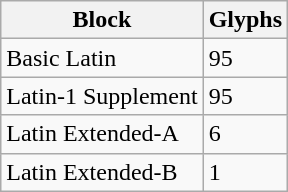<table class="wikitable">
<tr>
<th>Block</th>
<th>Glyphs</th>
</tr>
<tr>
<td>Basic Latin</td>
<td>95</td>
</tr>
<tr>
<td>Latin-1 Supplement</td>
<td>95</td>
</tr>
<tr>
<td>Latin Extended-A</td>
<td>6</td>
</tr>
<tr>
<td>Latin Extended-B</td>
<td>1</td>
</tr>
</table>
